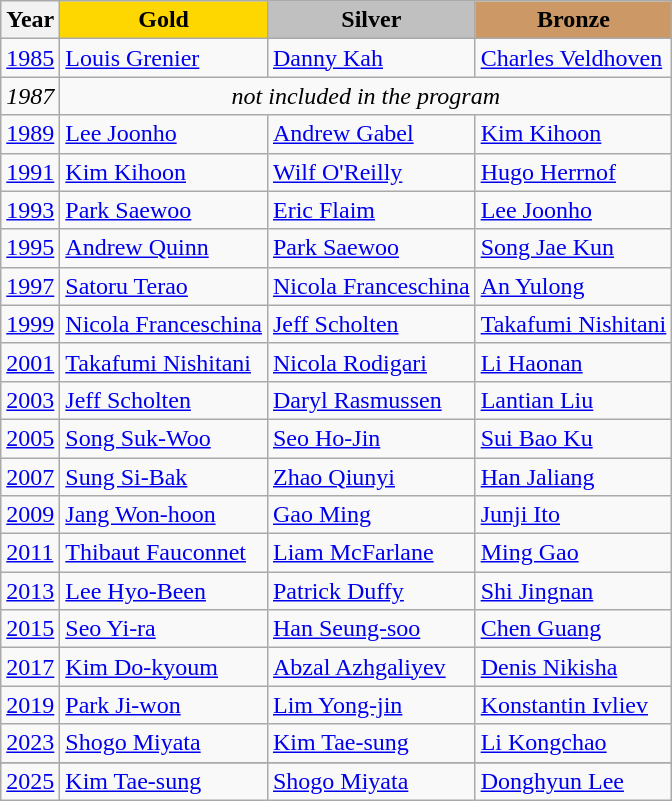<table class="wikitable">
<tr>
<th>Year</th>
<td align=center bgcolor=gold><strong>Gold</strong></td>
<td align=center bgcolor=silver><strong>Silver</strong></td>
<td align=center bgcolor=cc9966><strong>Bronze</strong></td>
</tr>
<tr>
<td><a href='#'>1985</a></td>
<td> <a href='#'>Louis Grenier</a></td>
<td> <a href='#'>Danny Kah</a></td>
<td> <a href='#'>Charles Veldhoven</a></td>
</tr>
<tr>
<td><em>1987</em></td>
<td colspan=3 align=center><em>not included in the program</em></td>
</tr>
<tr>
<td><a href='#'>1989</a></td>
<td> <a href='#'>Lee Joonho</a></td>
<td> <a href='#'>Andrew Gabel</a></td>
<td> <a href='#'>Kim Kihoon</a></td>
</tr>
<tr>
<td><a href='#'>1991</a></td>
<td> <a href='#'>Kim Kihoon</a></td>
<td> <a href='#'>Wilf O'Reilly</a></td>
<td> <a href='#'>Hugo Herrnof</a></td>
</tr>
<tr>
<td><a href='#'>1993</a></td>
<td> <a href='#'>Park Saewoo</a></td>
<td> <a href='#'>Eric Flaim</a></td>
<td> <a href='#'>Lee Joonho</a></td>
</tr>
<tr>
<td><a href='#'>1995</a></td>
<td> <a href='#'>Andrew Quinn</a></td>
<td> <a href='#'>Park Saewoo</a></td>
<td> <a href='#'>Song Jae Kun</a></td>
</tr>
<tr>
<td><a href='#'>1997</a></td>
<td> <a href='#'>Satoru Terao</a></td>
<td> <a href='#'>Nicola Franceschina</a></td>
<td> <a href='#'>An Yulong</a></td>
</tr>
<tr>
<td><a href='#'>1999</a></td>
<td> <a href='#'>Nicola Franceschina</a></td>
<td> <a href='#'>Jeff Scholten</a></td>
<td> <a href='#'>Takafumi Nishitani</a></td>
</tr>
<tr>
<td><a href='#'>2001</a></td>
<td> <a href='#'>Takafumi Nishitani</a></td>
<td> <a href='#'>Nicola Rodigari</a></td>
<td> <a href='#'>Li Haonan</a></td>
</tr>
<tr>
<td><a href='#'>2003</a></td>
<td> <a href='#'>Jeff Scholten</a></td>
<td> <a href='#'>Daryl Rasmussen</a></td>
<td> <a href='#'>Lantian Liu</a></td>
</tr>
<tr>
<td><a href='#'>2005</a></td>
<td> <a href='#'>Song Suk-Woo</a></td>
<td> <a href='#'>Seo Ho-Jin</a></td>
<td> <a href='#'>Sui Bao Ku</a></td>
</tr>
<tr>
<td><a href='#'>2007</a></td>
<td> <a href='#'>Sung Si-Bak</a></td>
<td> <a href='#'>Zhao Qiunyi</a></td>
<td> <a href='#'>Han Jaliang</a></td>
</tr>
<tr>
<td><a href='#'>2009</a></td>
<td> <a href='#'>Jang Won-hoon</a></td>
<td> <a href='#'>Gao Ming</a></td>
<td> <a href='#'>Junji Ito</a></td>
</tr>
<tr>
<td><a href='#'>2011</a></td>
<td> <a href='#'>Thibaut Fauconnet</a></td>
<td> <a href='#'>Liam McFarlane</a></td>
<td> <a href='#'>Ming Gao</a></td>
</tr>
<tr>
<td><a href='#'>2013</a></td>
<td> <a href='#'>Lee Hyo-Been</a></td>
<td> <a href='#'>Patrick Duffy</a></td>
<td> <a href='#'>Shi Jingnan</a></td>
</tr>
<tr>
<td><a href='#'>2015</a></td>
<td> <a href='#'>Seo Yi-ra</a></td>
<td> <a href='#'>Han Seung-soo</a></td>
<td> <a href='#'>Chen Guang</a></td>
</tr>
<tr>
<td><a href='#'>2017</a></td>
<td> <a href='#'>Kim Do-kyoum</a></td>
<td> <a href='#'>Abzal Azhgaliyev</a></td>
<td> <a href='#'>Denis Nikisha</a></td>
</tr>
<tr>
<td><a href='#'>2019</a></td>
<td> <a href='#'>Park Ji-won</a></td>
<td> <a href='#'>Lim Yong-jin</a></td>
<td> <a href='#'>Konstantin Ivliev</a></td>
</tr>
<tr>
<td><a href='#'>2023</a></td>
<td> <a href='#'>Shogo Miyata</a></td>
<td> <a href='#'>Kim Tae-sung</a></td>
<td> <a href='#'>Li Kongchao</a></td>
</tr>
<tr>
</tr>
<tr>
<td><a href='#'>2025</a></td>
<td> <a href='#'>Kim Tae-sung</a></td>
<td> <a href='#'>Shogo Miyata</a></td>
<td> <a href='#'>Donghyun Lee</a></td>
</tr>
</table>
